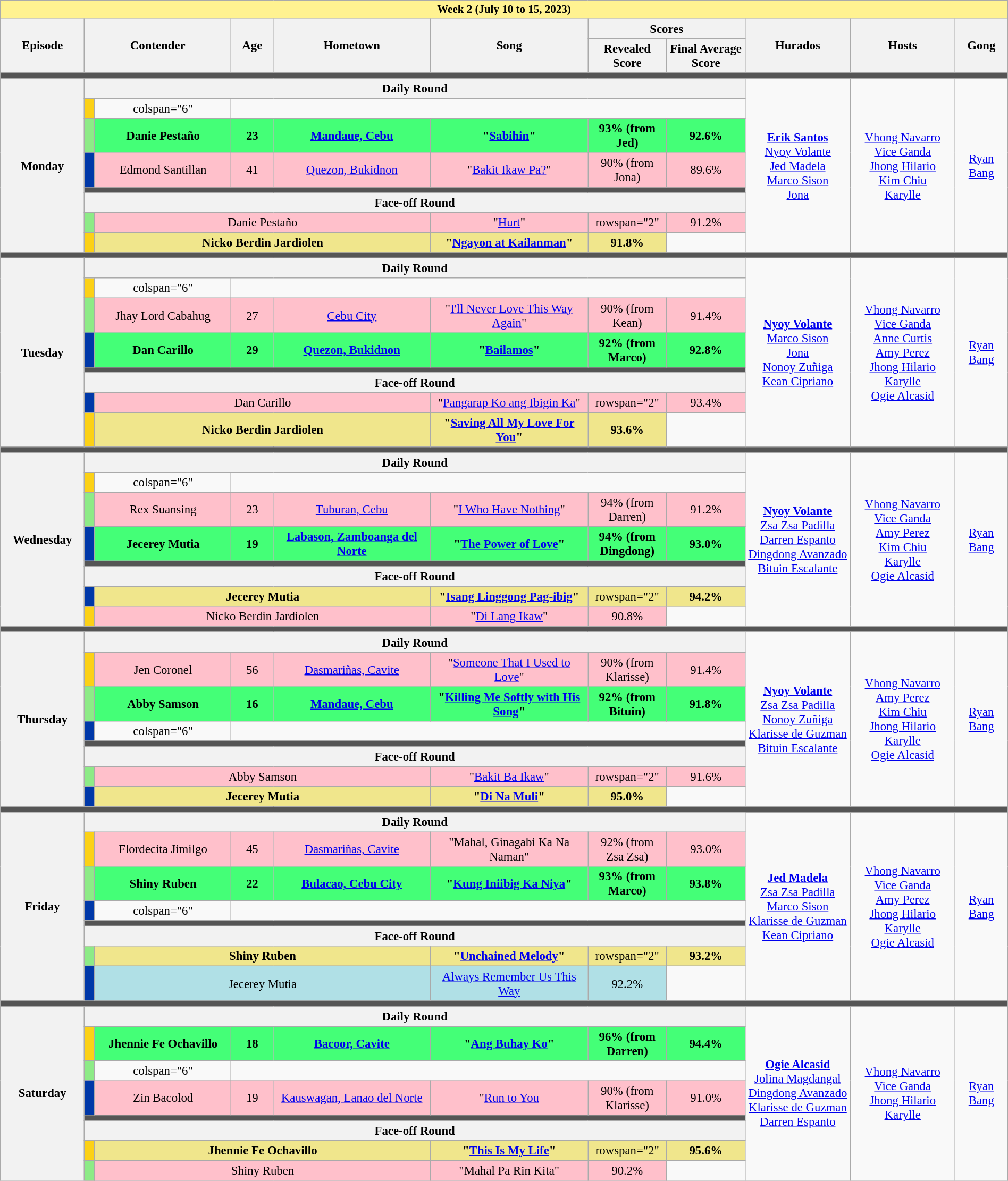<table class="wikitable mw-collapsible mw-collapsed" style="width:100%; text-align:center; font-size:95%;">
<tr>
<th colspan="11" style="background-color:#fff291;font-size:14px">Week 2 (July 10 to 15, 2023)</th>
</tr>
<tr>
<th rowspan="2" width="8%">Episode</th>
<th colspan="2" rowspan="2" width="14%">Contender</th>
<th rowspan="2" width="04%">Age</th>
<th rowspan="2" width="15%">Hometown</th>
<th rowspan="2" width="15%">Song</th>
<th colspan="2">Scores</th>
<th rowspan="2" width="10%">Hurados</th>
<th rowspan="2" width="10%">Hosts</th>
<th rowspan="2" width="05%">Gong</th>
</tr>
<tr>
<th width="7.5%">Revealed Score</th>
<th width="7.5%">Final Average Score</th>
</tr>
<tr>
<td colspan="11" style="background:#555;"></td>
</tr>
<tr>
<th rowspan="8">Monday<br></th>
<th colspan="7">Daily Round</th>
<td rowspan="8"><strong><a href='#'>Erik Santos</a></strong><br><a href='#'>Nyoy Volante</a><br><a href='#'>Jed Madela</a><br><a href='#'>Marco Sison</a><br><a href='#'>Jona</a></td>
<td rowspan="8"><a href='#'>Vhong Navarro</a><br><a href='#'>Vice Ganda</a><br><a href='#'>Jhong Hilario</a><br><a href='#'>Kim Chiu</a><br><a href='#'>Karylle</a></td>
<td rowspan="8"><a href='#'>Ryan Bang</a></td>
</tr>
<tr>
<td style="background:#FCD116" width="01%"></td>
<td>colspan="6" </td>
</tr>
<tr style="background:#44ff77" |>
<td style="background:#8deb87"></td>
<td><strong>Danie Pestaño</strong></td>
<td><strong>23</strong></td>
<td><a href='#'><strong>Mandaue, Cebu</strong></a></td>
<td><strong>"<a href='#'>Sabihin</a>"</strong></td>
<td><strong>93% (from Jed)</strong></td>
<td><strong>92.6%</strong></td>
</tr>
<tr style="background:pink" |>
<td style="background:#0038A8"></td>
<td>Edmond Santillan</td>
<td>41</td>
<td><a href='#'>Quezon, Bukidnon</a></td>
<td>"<a href='#'>Bakit Ikaw Pa?</a>"</td>
<td>90% (from Jona)</td>
<td>89.6%</td>
</tr>
<tr>
<td colspan="7" style="background:#555;"></td>
</tr>
<tr>
<th colspan="7">Face-off Round</th>
</tr>
<tr style="background:pink" |>
<td style="background:#8deb87"></td>
<td colspan="3">Danie Pestaño</td>
<td>"<a href='#'>Hurt</a>"</td>
<td>rowspan="2" </td>
<td>91.2%</td>
</tr>
<tr style="background:khaki" |>
<td style="background:#FCD116"></td>
<td colspan="3"><strong>Nicko Berdin Jardiolen</strong></td>
<td><strong>"<a href='#'>Ngayon at Kailanman</a>"</strong></td>
<td><strong>91.8%</strong></td>
</tr>
<tr>
<td colspan="11" style="background:#555;"></td>
</tr>
<tr>
<th rowspan="8">Tuesday<br></th>
<th colspan="7">Daily Round</th>
<td rowspan="8"><strong><a href='#'>Nyoy Volante</a></strong><br><a href='#'>Marco Sison</a><br><a href='#'>Jona</a><br><a href='#'>Nonoy Zuñiga</a><br><a href='#'>Kean Cipriano</a></td>
<td rowspan="8"><a href='#'>Vhong Navarro</a><br><a href='#'>Vice Ganda</a><br><a href='#'>Anne Curtis</a><br><a href='#'>Amy Perez</a><br><a href='#'>Jhong Hilario</a><br><a href='#'>Karylle</a> <br><a href='#'>Ogie Alcasid</a></td>
<td rowspan="8"><a href='#'>Ryan Bang</a></td>
</tr>
<tr>
<td style="background:#FCD116"></td>
<td>colspan="6" </td>
</tr>
<tr style="background:pink" |>
<td style="background:#8deb87"></td>
<td>Jhay Lord Cabahug</td>
<td>27</td>
<td><a href='#'>Cebu City</a></td>
<td>"<a href='#'>I'll Never Love This Way Again</a>"</td>
<td>90% (from Kean)</td>
<td>91.4%</td>
</tr>
<tr style="background:#44ff77" |>
<td style="background:#0038A8"></td>
<td><strong>Dan Carillo</strong></td>
<td><strong>29</strong></td>
<td><strong><a href='#'>Quezon, Bukidnon</a></strong></td>
<td><strong>"<a href='#'>Bailamos</a>"</strong></td>
<td><strong>92% (from Marco)</strong></td>
<td><strong>92.8%</strong></td>
</tr>
<tr>
<td colspan="7" style="background:#555;"></td>
</tr>
<tr>
<th colspan="7">Face-off Round</th>
</tr>
<tr style="background:pink" |>
<td style="background:#0038A8"></td>
<td colspan="3">Dan Carillo</td>
<td>"<a href='#'>Pangarap Ko ang Ibigin Ka</a>"</td>
<td>rowspan="2" </td>
<td>93.4%</td>
</tr>
<tr style="background:khaki" |>
<td style="background:#FCD116"></td>
<td colspan="3"><strong>Nicko Berdin Jardiolen</strong></td>
<td><strong>"<a href='#'>Saving All My Love For You</a>"</strong></td>
<td><strong>93.6%</strong></td>
</tr>
<tr>
<td colspan="11" style="background:#555;"></td>
</tr>
<tr>
<th rowspan="8">Wednesday<br></th>
<th colspan="7">Daily Round</th>
<td rowspan="8"><strong><a href='#'>Nyoy Volante</a></strong><br><a href='#'>Zsa Zsa Padilla</a><br><a href='#'>Darren Espanto</a><br><a href='#'>Dingdong Avanzado</a><br><a href='#'>Bituin Escalante</a></td>
<td rowspan="8"><a href='#'>Vhong Navarro</a><br><a href='#'>Vice Ganda</a><br><a href='#'>Amy Perez</a><br><a href='#'>Kim Chiu</a><br><a href='#'>Karylle</a> <br><a href='#'>Ogie Alcasid</a></td>
<td rowspan="8"><a href='#'>Ryan Bang</a></td>
</tr>
<tr>
<td style="background:#FCD116"></td>
<td>colspan="6" </td>
</tr>
<tr style="background:pink" |>
<td style="background:#8deb87"></td>
<td>Rex Suansing</td>
<td>23</td>
<td><a href='#'>Tuburan, Cebu</a></td>
<td>"<a href='#'>I Who Have Nothing</a>"</td>
<td>94% (from Darren)</td>
<td>91.2%</td>
</tr>
<tr style="background:#44ff77" |>
<td style="background:#0038A8"></td>
<td><strong>Jecerey Mutia</strong></td>
<td><strong>19</strong></td>
<td><strong><a href='#'>Labason, Zamboanga del Norte</a></strong></td>
<td><strong>"<a href='#'>The Power of Love</a>"</strong></td>
<td><strong>94% (from Dingdong)</strong></td>
<td><strong>93.0%</strong></td>
</tr>
<tr>
<td colspan="7" style="background:#555;"></td>
</tr>
<tr>
<th colspan="7">Face-off Round</th>
</tr>
<tr style="background:khaki" |>
<td style="background:#0038A8"></td>
<td colspan="3"><strong>Jecerey Mutia</strong></td>
<td><strong>"<a href='#'>Isang Linggong Pag-ibig</a>"</strong></td>
<td>rowspan="2" </td>
<td><strong>94.2%</strong></td>
</tr>
<tr style="background:pink" |>
<td style="background:#FCD116"></td>
<td colspan="3">Nicko Berdin Jardiolen</td>
<td>"<a href='#'>Di Lang Ikaw</a>"</td>
<td>90.8%</td>
</tr>
<tr>
<td colspan="11" style="background:#555;"></td>
</tr>
<tr>
<th rowspan="8">Thursday<br></th>
<th colspan="7">Daily Round</th>
<td rowspan="8"><strong><a href='#'>Nyoy Volante</a></strong><br><a href='#'>Zsa Zsa Padilla</a><br><a href='#'>Nonoy Zuñiga</a><br><a href='#'>Klarisse de Guzman</a><br><a href='#'>Bituin Escalante</a></td>
<td rowspan="8"><a href='#'>Vhong Navarro</a><br><a href='#'>Amy Perez</a><br><a href='#'>Kim Chiu</a><br><a href='#'>Jhong Hilario</a><br><a href='#'>Karylle</a><br><a href='#'>Ogie Alcasid</a></td>
<td rowspan="8"><a href='#'>Ryan Bang</a></td>
</tr>
<tr style="background:pink" |>
<td style="background:#FCD116"></td>
<td>Jen Coronel</td>
<td>56</td>
<td><a href='#'>Dasmariñas, Cavite</a></td>
<td>"<a href='#'>Someone That I Used to Love</a>"</td>
<td>90% (from Klarisse)</td>
<td>91.4%</td>
</tr>
<tr style="background:#44ff77" |>
<td style="background:#8deb87"></td>
<td><strong>Abby Samson</strong></td>
<td><strong>16</strong></td>
<td><strong><a href='#'>Mandaue, Cebu</a></strong></td>
<td><strong>"<a href='#'>Killing Me Softly with His Song</a>"</strong></td>
<td><strong>92% (from Bituin)</strong></td>
<td><strong>91.8%</strong></td>
</tr>
<tr>
<td style="background:#0038A8"></td>
<td>colspan="6" </td>
</tr>
<tr>
<td colspan="7" style="background:#555;"></td>
</tr>
<tr>
<th colspan="7">Face-off Round</th>
</tr>
<tr style="background:pink" |>
<td style="background:#8deb87"></td>
<td colspan="3">Abby Samson</td>
<td>"<a href='#'>Bakit Ba Ikaw</a>"</td>
<td>rowspan="2" </td>
<td>91.6%</td>
</tr>
<tr style="background:khaki" |>
<td style="background:#0038A8"></td>
<td colspan="3"><strong>Jecerey Mutia</strong></td>
<td><strong>"<a href='#'>Di Na Muli</a>"</strong></td>
<td><strong>95.0%</strong></td>
</tr>
<tr>
<td colspan="11" style="background:#555;"></td>
</tr>
<tr>
<th rowspan="8">Friday<br></th>
<th colspan="7">Daily Round</th>
<td rowspan="8"><strong><a href='#'>Jed Madela</a></strong><br><a href='#'>Zsa Zsa Padilla</a><br><a href='#'>Marco Sison</a><br><a href='#'>Klarisse de Guzman</a><br><a href='#'>Kean Cipriano</a></td>
<td rowspan="8"><a href='#'>Vhong Navarro</a><br><a href='#'>Vice Ganda</a><br><a href='#'>Amy Perez</a><br><a href='#'>Jhong Hilario</a><br><a href='#'>Karylle</a><br><a href='#'>Ogie Alcasid</a></td>
<td rowspan="8"><a href='#'>Ryan Bang</a></td>
</tr>
<tr style="background:pink" |>
<td style="background:#FCD116"></td>
<td>Flordecita Jimilgo</td>
<td>45</td>
<td><a href='#'>Dasmariñas, Cavite</a></td>
<td>"Mahal, Ginagabi Ka Na Naman"</td>
<td>92% (from Zsa Zsa)</td>
<td>93.0%</td>
</tr>
<tr style="background:#44ff77" |>
<td style="background:#8deb87"></td>
<td><strong>Shiny Ruben</strong></td>
<td><strong>22</strong></td>
<td><strong><a href='#'>Bulacao, Cebu City</a></strong></td>
<td><strong>"<a href='#'>Kung Iniibig Ka Niya</a>"</strong></td>
<td><strong>93% (from Marco)</strong></td>
<td><strong>93.8%</strong></td>
</tr>
<tr>
<td style="background:#0038A8"></td>
<td>colspan="6" </td>
</tr>
<tr>
<td colspan="7" style="background:#555;"></td>
</tr>
<tr>
<th colspan="7">Face-off Round</th>
</tr>
<tr style="background:khaki" |>
<td style="background:#8deb87"></td>
<td colspan="3"><strong>Shiny Ruben</strong></td>
<td><strong>"<a href='#'>Unchained Melody</a>"</strong></td>
<td>rowspan="2" </td>
<td><strong>93.2%</strong></td>
</tr>
<tr style="background:#B0E0E6" |>
<td style="background:#0038A8"></td>
<td colspan="3">Jecerey Mutia</td>
<td><a href='#'>Always Remember Us This Way</a></td>
<td>92.2%</td>
</tr>
<tr>
<td colspan="11" style="background:#555;"></td>
</tr>
<tr>
<th rowspan="8">Saturday <br></th>
<th colspan="7">Daily Round</th>
<td rowspan="8"><strong><a href='#'>Ogie Alcasid</a></strong><br><a href='#'>Jolina Magdangal</a><br><a href='#'>Dingdong Avanzado</a><br><a href='#'>Klarisse de Guzman</a><br><a href='#'>Darren Espanto</a></td>
<td rowspan="8"><a href='#'>Vhong Navarro</a><br><a href='#'>Vice Ganda</a><br><a href='#'>Jhong Hilario</a><br><a href='#'>Karylle</a></td>
<td rowspan="8"><a href='#'>Ryan Bang</a></td>
</tr>
<tr style="background:#44ff77" |>
<td style="background:#FCD116"></td>
<td><strong>Jhennie Fe Ochavillo</strong></td>
<td><strong>18</strong></td>
<td><strong><a href='#'>Bacoor, Cavite</a></strong></td>
<td><strong>"<a href='#'>Ang Buhay Ko</a>"</strong></td>
<td><strong>96% (from Darren)</strong></td>
<td><strong>94.4%</strong></td>
</tr>
<tr>
<td style="background:#8deb87"></td>
<td>colspan="6" </td>
</tr>
<tr style="background:pink" |>
<td style="background:#0038A8"></td>
<td>Zin Bacolod</td>
<td>19</td>
<td><a href='#'>Kauswagan, Lanao del Norte</a></td>
<td>"<a href='#'>Run to You</a></td>
<td>90% (from Klarisse)</td>
<td>91.0%</td>
</tr>
<tr>
<td colspan="7" style="background:#555;"></td>
</tr>
<tr>
<th colspan="7">Face-off Round</th>
</tr>
<tr style="background:khaki" |>
<td style="background:#FCD116"></td>
<td colspan="3"><strong>Jhennie Fe Ochavillo</strong></td>
<td><strong>"<a href='#'>This Is My Life</a>"</strong></td>
<td>rowspan="2" </td>
<td><strong>95.6%</strong></td>
</tr>
<tr style="background:pink" |>
<td style="background:#8deb87"></td>
<td colspan="3">Shiny Ruben</td>
<td>"Mahal Pa Rin Kita"</td>
<td>90.2%</td>
</tr>
</table>
